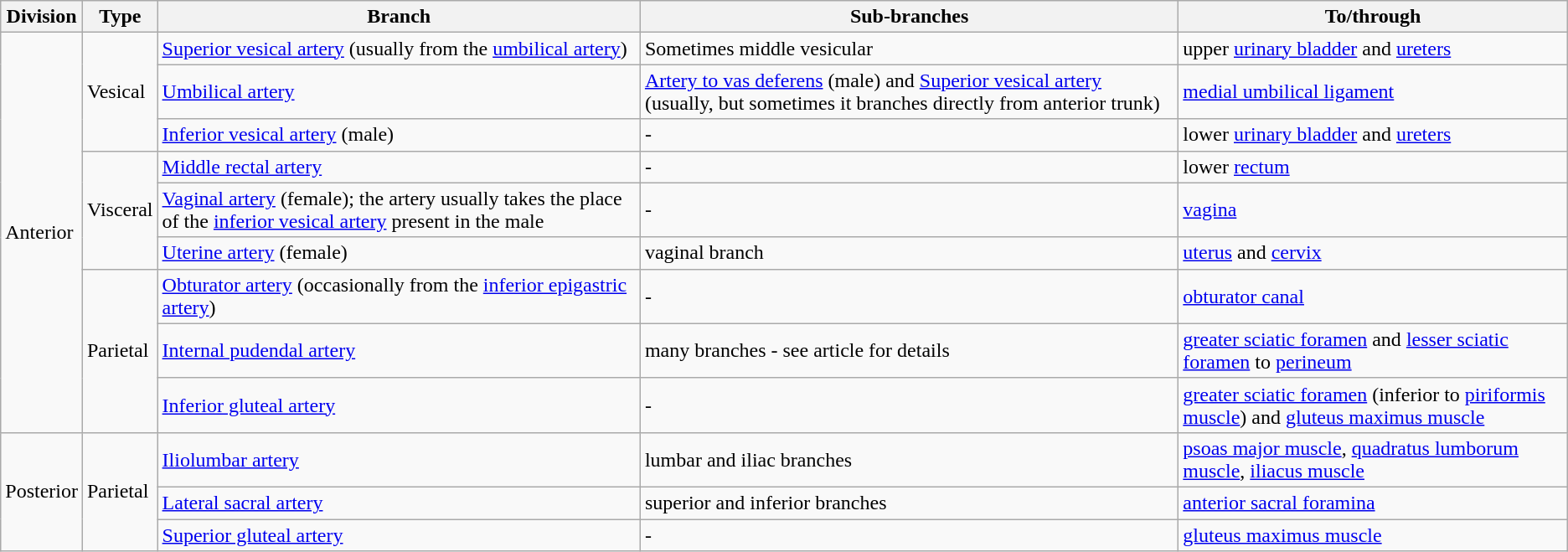<table class="wikitable">
<tr>
<th>Division</th>
<th>Type</th>
<th>Branch</th>
<th>Sub-branches</th>
<th>To/through</th>
</tr>
<tr>
<td rowspan="9">Anterior</td>
<td rowspan="3">Vesical</td>
<td><a href='#'>Superior vesical artery</a> (usually from the <a href='#'>umbilical artery</a>)</td>
<td>Sometimes middle vesicular</td>
<td>upper <a href='#'>urinary bladder</a> and <a href='#'>ureters</a></td>
</tr>
<tr>
<td><a href='#'>Umbilical artery</a></td>
<td><a href='#'>Artery to vas deferens</a> (male) and <a href='#'>Superior vesical artery</a> (usually, but sometimes it branches directly from anterior trunk)</td>
<td><a href='#'>medial umbilical ligament</a></td>
</tr>
<tr>
<td><a href='#'>Inferior vesical artery</a> (male) </td>
<td>-</td>
<td>lower <a href='#'>urinary bladder</a> and <a href='#'>ureters</a></td>
</tr>
<tr>
<td rowspan="3">Visceral</td>
<td><a href='#'>Middle rectal artery</a></td>
<td>-</td>
<td>lower <a href='#'>rectum</a></td>
</tr>
<tr>
<td><a href='#'>Vaginal artery</a> (female); the artery usually takes the place of the <a href='#'>inferior vesical artery</a> present in the male</td>
<td>-</td>
<td><a href='#'>vagina</a></td>
</tr>
<tr>
<td><a href='#'>Uterine artery</a> (female)</td>
<td>vaginal branch</td>
<td><a href='#'>uterus</a> and <a href='#'>cervix</a></td>
</tr>
<tr>
<td rowspan="3">Parietal</td>
<td><a href='#'>Obturator artery</a> (occasionally from the <a href='#'>inferior epigastric artery</a>)</td>
<td>-</td>
<td><a href='#'>obturator canal</a></td>
</tr>
<tr>
<td><a href='#'>Internal pudendal artery</a></td>
<td>many branches - see article for details</td>
<td><a href='#'>greater sciatic foramen</a> and <a href='#'>lesser sciatic foramen</a> to <a href='#'>perineum</a></td>
</tr>
<tr>
<td><a href='#'>Inferior gluteal artery</a></td>
<td>-</td>
<td><a href='#'>greater sciatic foramen</a> (inferior to <a href='#'>piriformis muscle</a>) and <a href='#'>gluteus maximus muscle</a></td>
</tr>
<tr>
<td rowspan="3">Posterior</td>
<td rowspan="3">Parietal</td>
<td><a href='#'>Iliolumbar artery</a></td>
<td>lumbar and iliac branches</td>
<td><a href='#'>psoas major muscle</a>, <a href='#'>quadratus lumborum muscle</a>, <a href='#'>iliacus muscle</a></td>
</tr>
<tr>
<td><a href='#'>Lateral sacral artery</a></td>
<td>superior and inferior branches</td>
<td><a href='#'>anterior sacral foramina</a></td>
</tr>
<tr>
<td><a href='#'>Superior gluteal artery</a></td>
<td>-</td>
<td><a href='#'>gluteus maximus muscle</a></td>
</tr>
</table>
